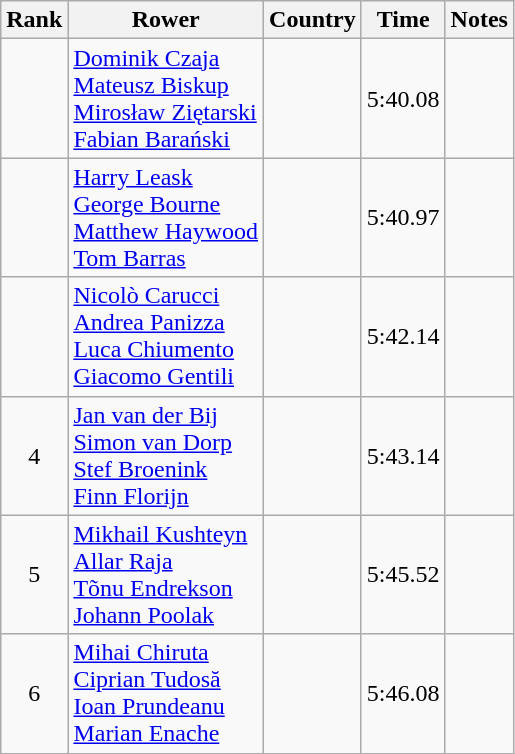<table class="wikitable" style="text-align:center">
<tr>
<th>Rank</th>
<th>Rower</th>
<th>Country</th>
<th>Time</th>
<th>Notes</th>
</tr>
<tr>
<td></td>
<td align="left"><a href='#'>Dominik Czaja</a><br><a href='#'>Mateusz Biskup</a><br><a href='#'>Mirosław Ziętarski</a><br><a href='#'>Fabian Barański</a></td>
<td align="left"></td>
<td>5:40.08</td>
<td></td>
</tr>
<tr>
<td></td>
<td align="left"><a href='#'>Harry Leask</a><br><a href='#'>George Bourne</a><br><a href='#'>Matthew Haywood</a><br><a href='#'>Tom Barras</a></td>
<td align="left"></td>
<td>5:40.97</td>
<td></td>
</tr>
<tr>
<td></td>
<td align="left"><a href='#'>Nicolò Carucci</a><br><a href='#'>Andrea Panizza</a><br><a href='#'>Luca Chiumento</a><br><a href='#'>Giacomo Gentili</a></td>
<td align="left"></td>
<td>5:42.14</td>
<td></td>
</tr>
<tr>
<td>4</td>
<td align="left"><a href='#'>Jan van der Bij</a><br><a href='#'>Simon van Dorp</a><br><a href='#'>Stef Broenink</a><br><a href='#'>Finn Florijn</a></td>
<td align="left"></td>
<td>5:43.14</td>
<td></td>
</tr>
<tr>
<td>5</td>
<td align="left"><a href='#'>Mikhail Kushteyn</a><br><a href='#'>Allar Raja</a><br><a href='#'>Tõnu Endrekson</a><br><a href='#'>Johann Poolak</a></td>
<td align="left"></td>
<td>5:45.52</td>
<td></td>
</tr>
<tr>
<td>6</td>
<td align="left"><a href='#'>Mihai Chiruta</a><br><a href='#'>Ciprian Tudosă</a><br><a href='#'>Ioan Prundeanu</a><br><a href='#'>Marian Enache</a></td>
<td align="left"></td>
<td>5:46.08</td>
<td></td>
</tr>
</table>
